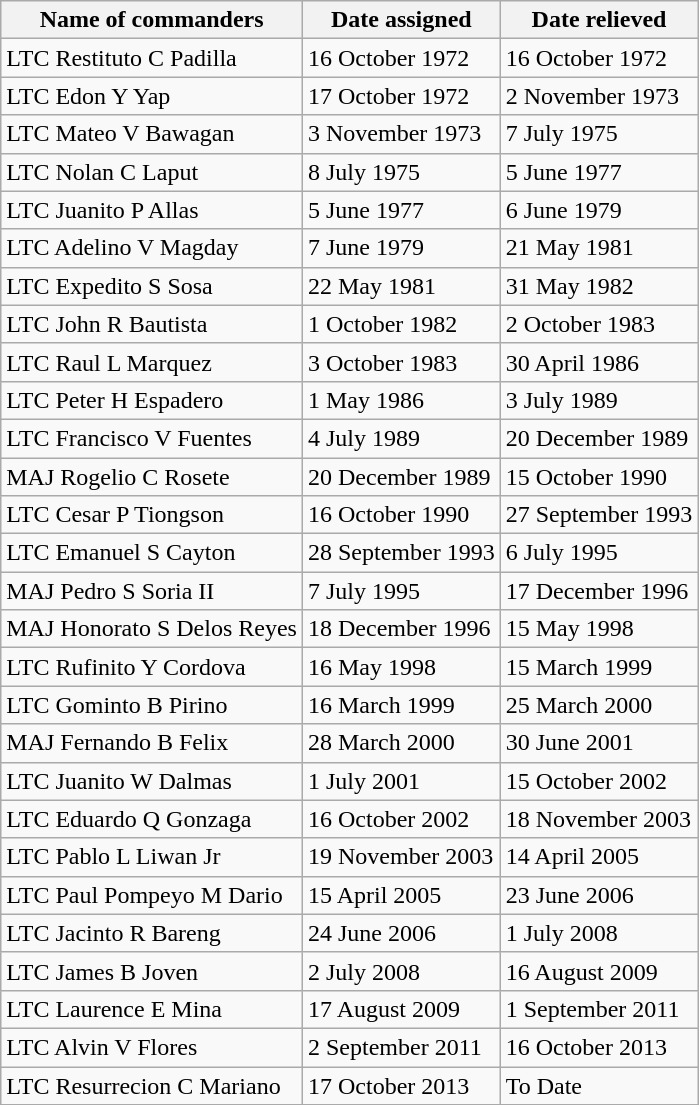<table class="wikitable sortable">
<tr>
<th>Name of commanders</th>
<th>Date assigned</th>
<th>Date relieved</th>
</tr>
<tr>
<td>LTC Restituto C Padilla</td>
<td>16 October 1972</td>
<td>16 October 1972</td>
</tr>
<tr>
<td>LTC Edon Y Yap</td>
<td>17 October 1972</td>
<td>2 November 1973</td>
</tr>
<tr>
<td>LTC Mateo V Bawagan</td>
<td>3 November 1973</td>
<td>7 July 1975</td>
</tr>
<tr>
<td>LTC Nolan C Laput</td>
<td>8 July 1975</td>
<td>5 June 1977</td>
</tr>
<tr>
<td>LTC Juanito P Allas</td>
<td>5 June 1977</td>
<td>6 June 1979</td>
</tr>
<tr>
<td>LTC Adelino V Magday</td>
<td>7 June 1979</td>
<td>21 May 1981</td>
</tr>
<tr>
<td>LTC Expedito S Sosa</td>
<td>22 May 1981</td>
<td>31 May 1982</td>
</tr>
<tr>
<td>LTC John R Bautista</td>
<td>1 October 1982</td>
<td>2 October 1983</td>
</tr>
<tr>
<td>LTC Raul L Marquez</td>
<td>3 October 1983</td>
<td>30 April 1986</td>
</tr>
<tr>
<td>LTC Peter H Espadero</td>
<td>1 May 1986</td>
<td>3 July 1989</td>
</tr>
<tr>
<td>LTC Francisco V Fuentes</td>
<td>4 July 1989</td>
<td>20 December 1989</td>
</tr>
<tr>
<td>MAJ Rogelio C Rosete</td>
<td>20 December 1989</td>
<td>15 October 1990</td>
</tr>
<tr>
<td>LTC Cesar P Tiongson</td>
<td>16 October 1990</td>
<td>27 September 1993</td>
</tr>
<tr>
<td>LTC Emanuel S Cayton</td>
<td>28 September 1993</td>
<td>6 July 1995</td>
</tr>
<tr>
<td>MAJ Pedro S Soria II</td>
<td>7 July 1995</td>
<td>17 December 1996</td>
</tr>
<tr>
<td>MAJ Honorato S Delos Reyes</td>
<td>18 December 1996</td>
<td>15 May 1998</td>
</tr>
<tr>
<td>LTC Rufinito Y Cordova</td>
<td>16 May 1998</td>
<td>15 March 1999</td>
</tr>
<tr>
<td>LTC Gominto B Pirino</td>
<td>16 March 1999</td>
<td>25 March 2000</td>
</tr>
<tr>
<td>MAJ Fernando B Felix</td>
<td>28 March 2000</td>
<td>30 June 2001</td>
</tr>
<tr>
<td>LTC Juanito W Dalmas</td>
<td>1 July 2001</td>
<td>15 October 2002</td>
</tr>
<tr>
<td>LTC Eduardo Q Gonzaga</td>
<td>16 October 2002</td>
<td>18 November 2003</td>
</tr>
<tr>
<td>LTC Pablo L Liwan Jr</td>
<td>19 November 2003</td>
<td>14 April 2005</td>
</tr>
<tr>
<td>LTC Paul Pompeyo M Dario</td>
<td>15 April 2005</td>
<td>23 June 2006</td>
</tr>
<tr>
<td>LTC Jacinto R Bareng</td>
<td>24 June 2006</td>
<td>1 July 2008</td>
</tr>
<tr>
<td>LTC James B Joven</td>
<td>2 July 2008</td>
<td>16 August 2009</td>
</tr>
<tr>
<td>LTC Laurence E Mina</td>
<td>17 August 2009</td>
<td>1 September 2011</td>
</tr>
<tr>
<td>LTC Alvin V Flores</td>
<td>2 September 2011</td>
<td>16 October 2013</td>
</tr>
<tr>
<td>LTC Resurrecion C Mariano</td>
<td>17 October 2013</td>
<td>To Date</td>
</tr>
</table>
